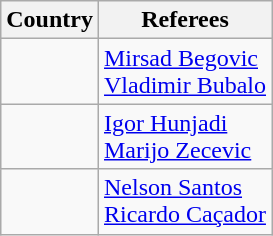<table class="wikitable">
<tr>
<th>Country</th>
<th>Referees</th>
</tr>
<tr>
<td></td>
<td><a href='#'>Mirsad Begovic</a><br><a href='#'>Vladimir Bubalo</a></td>
</tr>
<tr>
<td></td>
<td><a href='#'>Igor Hunjadi</a><br><a href='#'>Marijo Zecevic</a></td>
</tr>
<tr>
<td></td>
<td><a href='#'>Nelson Santos</a><br><a href='#'>Ricardo Caçador</a></td>
</tr>
</table>
